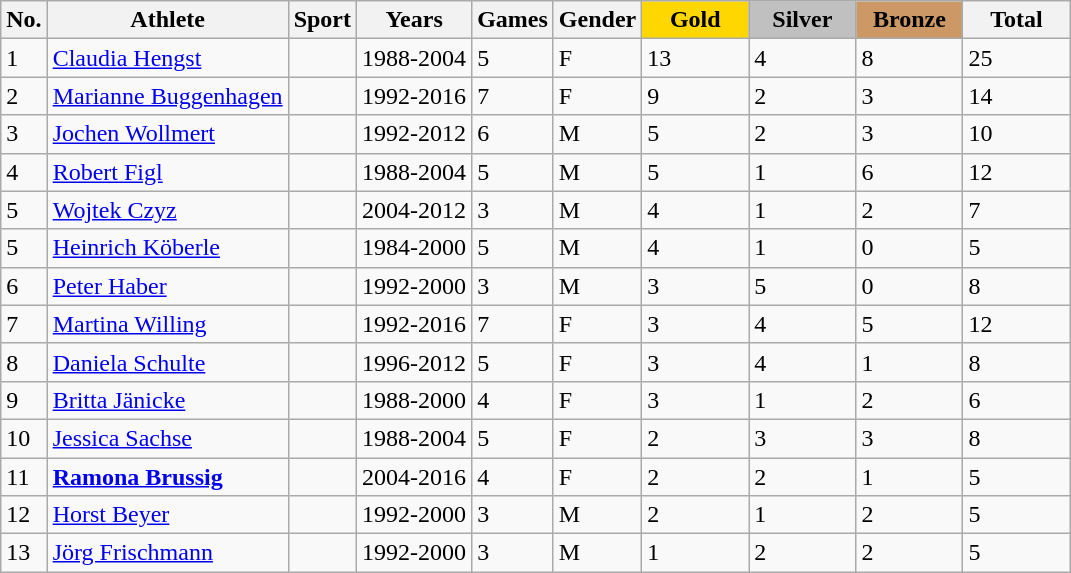<table class="wikitable sortable">
<tr>
<th>No.</th>
<th>Athlete</th>
<th>Sport</th>
<th>Years</th>
<th>Games</th>
<th>Gender</th>
<th style="background:gold; width:4.0em; font-weight:bold;">Gold</th>
<th style="background:silver; width:4.0em; font-weight:bold;">Silver</th>
<th style="background:#c96; width:4.0em; font-weight:bold;">Bronze</th>
<th style="width:4.0em;">Total</th>
</tr>
<tr>
<td>1</td>
<td><a href='#'>Claudia Hengst</a></td>
<td></td>
<td>1988-2004</td>
<td>5</td>
<td>F</td>
<td>13</td>
<td>4</td>
<td>8</td>
<td>25</td>
</tr>
<tr>
<td>2</td>
<td><a href='#'>Marianne Buggenhagen</a></td>
<td></td>
<td>1992-2016</td>
<td>7</td>
<td>F</td>
<td>9</td>
<td>2</td>
<td>3</td>
<td>14</td>
</tr>
<tr>
<td>3</td>
<td><a href='#'>Jochen Wollmert</a></td>
<td></td>
<td>1992-2012</td>
<td>6</td>
<td>M</td>
<td>5</td>
<td>2</td>
<td>3</td>
<td>10</td>
</tr>
<tr>
<td>4</td>
<td><a href='#'>Robert Figl</a></td>
<td></td>
<td>1988-2004</td>
<td>5</td>
<td>M</td>
<td>5</td>
<td>1</td>
<td>6</td>
<td>12</td>
</tr>
<tr>
<td>5</td>
<td><a href='#'>Wojtek Czyz</a></td>
<td></td>
<td>2004-2012</td>
<td>3</td>
<td>M</td>
<td>4</td>
<td>1</td>
<td>2</td>
<td>7</td>
</tr>
<tr>
<td>5</td>
<td><a href='#'>Heinrich Köberle</a></td>
<td></td>
<td>1984-2000</td>
<td>5</td>
<td>M</td>
<td>4</td>
<td>1</td>
<td>0</td>
<td>5</td>
</tr>
<tr>
<td>6</td>
<td><a href='#'>Peter Haber</a></td>
<td></td>
<td>1992-2000</td>
<td>3</td>
<td>M</td>
<td>3</td>
<td>5</td>
<td>0</td>
<td>8</td>
</tr>
<tr>
<td>7</td>
<td><a href='#'>Martina Willing</a></td>
<td></td>
<td>1992-2016</td>
<td>7</td>
<td>F</td>
<td>3</td>
<td>4</td>
<td>5</td>
<td>12</td>
</tr>
<tr>
<td>8</td>
<td><a href='#'>Daniela Schulte</a></td>
<td></td>
<td>1996-2012</td>
<td>5</td>
<td>F</td>
<td>3</td>
<td>4</td>
<td>1</td>
<td>8</td>
</tr>
<tr>
<td>9</td>
<td><a href='#'>Britta Jänicke</a></td>
<td></td>
<td>1988-2000</td>
<td>4</td>
<td>F</td>
<td>3</td>
<td>1</td>
<td>2</td>
<td>6</td>
</tr>
<tr>
<td>10</td>
<td><a href='#'>Jessica Sachse</a></td>
<td></td>
<td>1988-2004</td>
<td>5</td>
<td>F</td>
<td>2</td>
<td>3</td>
<td>3</td>
<td>8</td>
</tr>
<tr>
<td>11</td>
<td><strong><a href='#'>Ramona Brussig</a></strong></td>
<td></td>
<td>2004-2016</td>
<td>4</td>
<td>F</td>
<td>2</td>
<td>2</td>
<td>1</td>
<td>5</td>
</tr>
<tr>
<td>12</td>
<td><a href='#'>Horst Beyer</a></td>
<td></td>
<td>1992-2000</td>
<td>3</td>
<td>M</td>
<td>2</td>
<td>1</td>
<td>2</td>
<td>5</td>
</tr>
<tr>
<td>13</td>
<td><a href='#'>Jörg Frischmann</a></td>
<td></td>
<td>1992-2000</td>
<td>3</td>
<td>M</td>
<td>1</td>
<td>2</td>
<td>2</td>
<td>5</td>
</tr>
</table>
